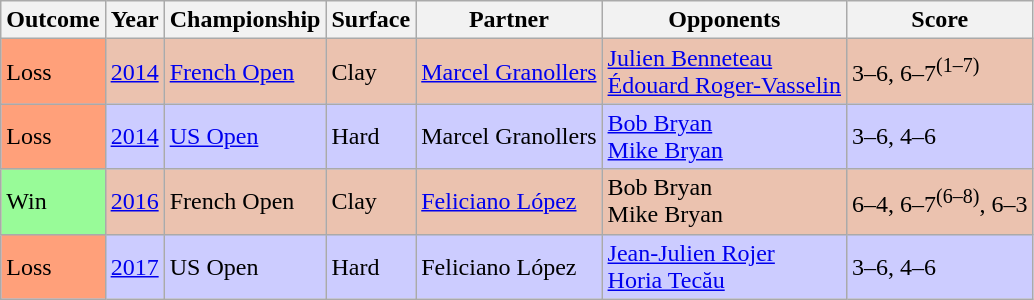<table class="sortable wikitable">
<tr>
<th>Outcome</th>
<th>Year</th>
<th>Championship</th>
<th>Surface</th>
<th>Partner</th>
<th>Opponents</th>
<th class="unsortable">Score</th>
</tr>
<tr bgcolor=ebc2af>
<td bgcolor=FFA07A>Loss</td>
<td><a href='#'>2014</a></td>
<td><a href='#'>French Open</a></td>
<td>Clay</td>
<td> <a href='#'>Marcel Granollers</a></td>
<td> <a href='#'>Julien Benneteau</a><br> <a href='#'>Édouard Roger-Vasselin</a></td>
<td>3–6, 6–7<sup>(1–7)</sup></td>
</tr>
<tr bgcolor=CCCCFF>
<td bgcolor=FFA07A>Loss</td>
<td><a href='#'>2014</a></td>
<td><a href='#'>US Open</a></td>
<td>Hard</td>
<td> Marcel Granollers</td>
<td> <a href='#'>Bob Bryan</a><br> <a href='#'>Mike Bryan</a></td>
<td>3–6, 4–6</td>
</tr>
<tr bgcolor=ebc2af>
<td bgcolor=98fb98>Win</td>
<td><a href='#'>2016</a></td>
<td>French Open</td>
<td>Clay</td>
<td> <a href='#'>Feliciano López</a></td>
<td> Bob Bryan<br> Mike Bryan</td>
<td>6–4, 6–7<sup>(6–8)</sup>, 6–3</td>
</tr>
<tr bgcolor=CCCCFF>
<td bgcolor=FFA07A>Loss</td>
<td><a href='#'>2017</a></td>
<td>US Open</td>
<td>Hard</td>
<td> Feliciano López</td>
<td> <a href='#'>Jean-Julien Rojer</a><br> <a href='#'>Horia Tecău</a></td>
<td>3–6, 4–6</td>
</tr>
</table>
